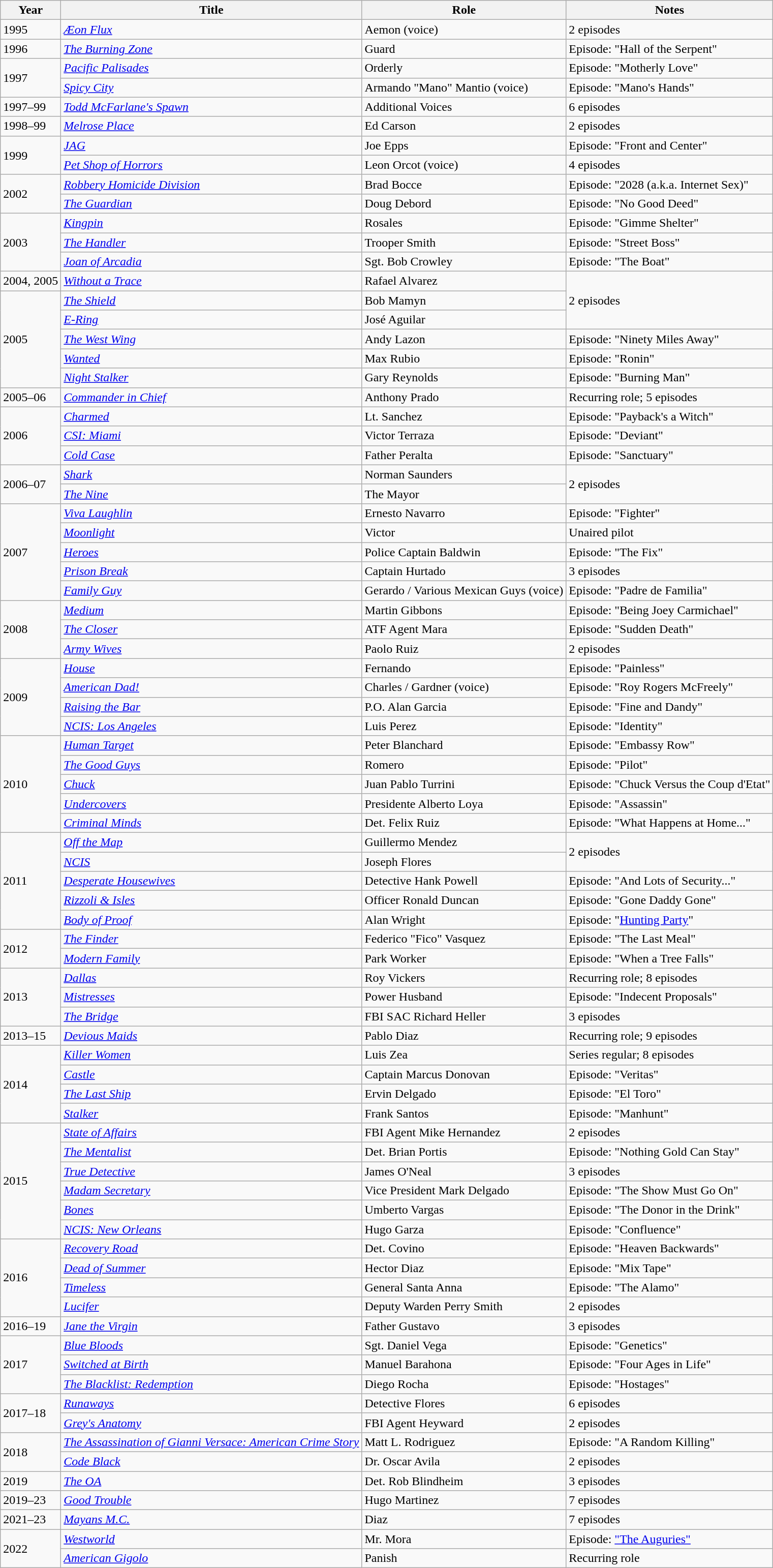<table class="wikitable sortable">
<tr>
<th>Year</th>
<th>Title</th>
<th>Role</th>
<th>Notes</th>
</tr>
<tr>
<td>1995</td>
<td><em><a href='#'>Æon Flux</a></em></td>
<td>Aemon (voice)</td>
<td>2 episodes</td>
</tr>
<tr>
<td>1996</td>
<td><em><a href='#'>The Burning Zone</a></em></td>
<td>Guard</td>
<td>Episode: "Hall of the Serpent"</td>
</tr>
<tr>
<td rowspan = "2">1997</td>
<td><em><a href='#'>Pacific Palisades</a></em></td>
<td>Orderly</td>
<td>Episode: "Motherly Love"</td>
</tr>
<tr>
<td><em><a href='#'>Spicy City</a></em></td>
<td>Armando "Mano" Mantio (voice)</td>
<td>Episode: "Mano's Hands"</td>
</tr>
<tr>
<td>1997–99</td>
<td><em><a href='#'>Todd McFarlane's Spawn</a></em></td>
<td>Additional Voices</td>
<td>6 episodes</td>
</tr>
<tr>
<td>1998–99</td>
<td><em><a href='#'>Melrose Place</a></em></td>
<td>Ed Carson</td>
<td>2 episodes</td>
</tr>
<tr>
<td rowspan = "2">1999</td>
<td><em><a href='#'>JAG</a></em></td>
<td>Joe Epps</td>
<td>Episode: "Front and Center"</td>
</tr>
<tr>
<td><em><a href='#'>Pet Shop of Horrors</a></em></td>
<td>Leon Orcot (voice)</td>
<td>4 episodes</td>
</tr>
<tr>
<td rowspan = "2">2002</td>
<td><em><a href='#'>Robbery Homicide Division</a></em></td>
<td>Brad Bocce</td>
<td>Episode: "2028 (a.k.a. Internet Sex)"</td>
</tr>
<tr>
<td><em><a href='#'>The Guardian</a></em></td>
<td>Doug Debord</td>
<td>Episode: "No Good Deed"</td>
</tr>
<tr>
<td rowspan = "3">2003</td>
<td><em><a href='#'>Kingpin</a></em></td>
<td>Rosales</td>
<td>Episode: "Gimme Shelter"</td>
</tr>
<tr>
<td><em><a href='#'>The Handler</a></em></td>
<td>Trooper Smith</td>
<td>Episode: "Street Boss"</td>
</tr>
<tr>
<td><em><a href='#'>Joan of Arcadia</a></em></td>
<td>Sgt. Bob Crowley</td>
<td>Episode: "The Boat"</td>
</tr>
<tr>
<td>2004, 2005</td>
<td><em><a href='#'>Without a Trace</a></em></td>
<td>Rafael Alvarez</td>
<td rowspan = "3">2 episodes</td>
</tr>
<tr>
<td rowspan = "5">2005</td>
<td><em><a href='#'>The Shield</a></em></td>
<td>Bob Mamyn</td>
</tr>
<tr>
<td><em><a href='#'>E-Ring</a></em></td>
<td>José Aguilar</td>
</tr>
<tr>
<td><em><a href='#'>The West Wing</a></em></td>
<td>Andy Lazon</td>
<td>Episode: "Ninety Miles Away"</td>
</tr>
<tr>
<td><em><a href='#'>Wanted</a></em></td>
<td>Max Rubio</td>
<td>Episode: "Ronin"</td>
</tr>
<tr>
<td><em><a href='#'>Night Stalker</a></em></td>
<td>Gary Reynolds</td>
<td>Episode: "Burning Man"</td>
</tr>
<tr>
<td>2005–06</td>
<td><em><a href='#'>Commander in Chief</a></em></td>
<td>Anthony Prado</td>
<td>Recurring role; 5 episodes</td>
</tr>
<tr>
<td rowspan = "3">2006</td>
<td><em><a href='#'>Charmed</a></em></td>
<td>Lt. Sanchez</td>
<td>Episode: "Payback's a Witch"</td>
</tr>
<tr>
<td><em><a href='#'>CSI: Miami</a></em></td>
<td>Victor Terraza</td>
<td>Episode: "Deviant"</td>
</tr>
<tr>
<td><em><a href='#'>Cold Case</a></em></td>
<td>Father Peralta</td>
<td>Episode: "Sanctuary"</td>
</tr>
<tr>
<td rowspan = "2">2006–07</td>
<td><em><a href='#'>Shark</a></em></td>
<td>Norman Saunders</td>
<td rowspan = "2">2 episodes</td>
</tr>
<tr>
<td><em><a href='#'>The Nine</a></em></td>
<td>The Mayor</td>
</tr>
<tr>
<td rowspan = "5">2007</td>
<td><em><a href='#'>Viva Laughlin</a></em></td>
<td>Ernesto Navarro</td>
<td>Episode: "Fighter"</td>
</tr>
<tr>
<td><em><a href='#'>Moonlight</a></em></td>
<td>Victor</td>
<td>Unaired pilot</td>
</tr>
<tr>
<td><em><a href='#'>Heroes</a></em></td>
<td>Police Captain Baldwin</td>
<td>Episode: "The Fix"</td>
</tr>
<tr>
<td><em><a href='#'>Prison Break</a></em></td>
<td>Captain Hurtado</td>
<td>3 episodes</td>
</tr>
<tr>
<td><em><a href='#'>Family Guy</a></em></td>
<td>Gerardo / Various Mexican Guys (voice)</td>
<td>Episode: "Padre de Familia"</td>
</tr>
<tr>
<td rowspan = "3">2008</td>
<td><em><a href='#'>Medium</a></em></td>
<td>Martin Gibbons</td>
<td>Episode: "Being Joey Carmichael"</td>
</tr>
<tr>
<td><em><a href='#'>The Closer</a></em></td>
<td>ATF Agent Mara</td>
<td>Episode: "Sudden Death"</td>
</tr>
<tr>
<td><em><a href='#'>Army Wives</a></em></td>
<td>Paolo Ruiz</td>
<td>2 episodes</td>
</tr>
<tr>
<td rowspan = "4">2009</td>
<td><em><a href='#'>House</a></em></td>
<td>Fernando</td>
<td>Episode: "Painless"</td>
</tr>
<tr>
<td><em><a href='#'>American Dad!</a></em></td>
<td>Charles / Gardner (voice)</td>
<td>Episode: "Roy Rogers McFreely"</td>
</tr>
<tr>
<td><em><a href='#'>Raising the Bar</a></em></td>
<td>P.O. Alan Garcia</td>
<td>Episode: "Fine and Dandy"</td>
</tr>
<tr>
<td><em><a href='#'>NCIS: Los Angeles</a></em></td>
<td>Luis Perez</td>
<td>Episode: "Identity"</td>
</tr>
<tr>
<td rowspan = "5">2010</td>
<td><em><a href='#'>Human Target</a></em></td>
<td>Peter Blanchard</td>
<td>Episode: "Embassy Row"</td>
</tr>
<tr>
<td><em><a href='#'>The Good Guys</a></em></td>
<td>Romero</td>
<td>Episode: "Pilot"</td>
</tr>
<tr>
<td><em><a href='#'>Chuck</a></em></td>
<td>Juan Pablo Turrini</td>
<td>Episode: "Chuck Versus the Coup d'Etat"</td>
</tr>
<tr>
<td><em><a href='#'>Undercovers</a></em></td>
<td>Presidente Alberto Loya</td>
<td>Episode: "Assassin"</td>
</tr>
<tr>
<td><em><a href='#'>Criminal Minds</a></em></td>
<td>Det. Felix Ruiz</td>
<td>Episode: "What Happens at Home..."</td>
</tr>
<tr>
<td rowspan = "5">2011</td>
<td><em><a href='#'>Off the Map</a></em></td>
<td>Guillermo Mendez</td>
<td rowspan = "2">2 episodes</td>
</tr>
<tr>
<td><em><a href='#'>NCIS</a></em></td>
<td>Joseph Flores</td>
</tr>
<tr>
<td><em><a href='#'>Desperate Housewives</a></em></td>
<td>Detective Hank Powell</td>
<td>Episode: "And Lots of Security..."</td>
</tr>
<tr>
<td><em><a href='#'>Rizzoli & Isles</a></em></td>
<td>Officer Ronald Duncan</td>
<td>Episode: "Gone Daddy Gone"</td>
</tr>
<tr>
<td><em><a href='#'>Body of Proof</a></em></td>
<td>Alan Wright</td>
<td>Episode: "<a href='#'>Hunting Party</a>"</td>
</tr>
<tr>
<td rowspan = "2">2012</td>
<td><em><a href='#'>The Finder</a></em></td>
<td>Federico "Fico" Vasquez</td>
<td>Episode: "The Last Meal"</td>
</tr>
<tr>
<td><em><a href='#'>Modern Family</a></em></td>
<td>Park Worker</td>
<td>Episode: "When a Tree Falls"</td>
</tr>
<tr>
<td rowspan = "3">2013</td>
<td><em><a href='#'>Dallas</a></em></td>
<td>Roy Vickers</td>
<td>Recurring role; 8 episodes</td>
</tr>
<tr>
<td><em><a href='#'>Mistresses</a></em></td>
<td>Power Husband</td>
<td>Episode: "Indecent Proposals"</td>
</tr>
<tr>
<td><em><a href='#'>The Bridge</a></em></td>
<td>FBI SAC Richard Heller</td>
<td>3 episodes</td>
</tr>
<tr>
<td>2013–15</td>
<td><em><a href='#'>Devious Maids</a></em></td>
<td>Pablo Diaz</td>
<td>Recurring role; 9 episodes</td>
</tr>
<tr>
<td rowspan = "4">2014</td>
<td><em><a href='#'>Killer Women</a></em></td>
<td>Luis Zea</td>
<td>Series regular; 8 episodes</td>
</tr>
<tr>
<td><em><a href='#'>Castle</a></em></td>
<td>Captain Marcus Donovan</td>
<td>Episode: "Veritas"</td>
</tr>
<tr>
<td><em><a href='#'>The Last Ship</a></em></td>
<td>Ervin Delgado</td>
<td>Episode: "El Toro"</td>
</tr>
<tr>
<td><em><a href='#'>Stalker</a></em></td>
<td>Frank Santos</td>
<td>Episode: "Manhunt"</td>
</tr>
<tr>
<td rowspan = "6">2015</td>
<td><em><a href='#'>State of Affairs</a></em></td>
<td>FBI Agent Mike Hernandez</td>
<td>2 episodes</td>
</tr>
<tr>
<td><em><a href='#'>The Mentalist</a></em></td>
<td>Det. Brian Portis</td>
<td>Episode: "Nothing Gold Can Stay"</td>
</tr>
<tr>
<td><em><a href='#'>True Detective</a></em></td>
<td>James O'Neal</td>
<td>3 episodes</td>
</tr>
<tr>
<td><em><a href='#'>Madam Secretary</a></em></td>
<td>Vice President Mark Delgado</td>
<td>Episode: "The Show Must Go On"</td>
</tr>
<tr>
<td><em><a href='#'>Bones</a></em></td>
<td>Umberto Vargas</td>
<td>Episode: "The Donor in the Drink"</td>
</tr>
<tr>
<td><em><a href='#'>NCIS: New Orleans</a></em></td>
<td>Hugo Garza</td>
<td>Episode: "Confluence"</td>
</tr>
<tr>
<td rowspan = "4">2016</td>
<td><em><a href='#'>Recovery Road</a></em></td>
<td>Det. Covino</td>
<td>Episode: "Heaven Backwards"</td>
</tr>
<tr>
<td><em><a href='#'>Dead of Summer</a></em></td>
<td>Hector Diaz</td>
<td>Episode: "Mix Tape"</td>
</tr>
<tr>
<td><em><a href='#'>Timeless</a></em></td>
<td>General Santa Anna</td>
<td>Episode: "The Alamo"</td>
</tr>
<tr>
<td><em><a href='#'>Lucifer</a></em></td>
<td>Deputy Warden Perry Smith</td>
<td>2 episodes</td>
</tr>
<tr>
<td>2016–19</td>
<td><em><a href='#'>Jane the Virgin</a></em></td>
<td>Father Gustavo</td>
<td>3 episodes</td>
</tr>
<tr>
<td rowspan = "3">2017</td>
<td><em><a href='#'>Blue Bloods</a></em></td>
<td>Sgt. Daniel Vega</td>
<td>Episode: "Genetics"</td>
</tr>
<tr>
<td><em><a href='#'>Switched at Birth</a></em></td>
<td>Manuel Barahona</td>
<td>Episode: "Four Ages in Life"</td>
</tr>
<tr>
<td><em><a href='#'>The Blacklist: Redemption</a></em></td>
<td>Diego Rocha</td>
<td>Episode: "Hostages"</td>
</tr>
<tr>
<td rowspan = "2">2017–18</td>
<td><em><a href='#'>Runaways</a></em></td>
<td>Detective Flores</td>
<td>6 episodes</td>
</tr>
<tr>
<td><em><a href='#'>Grey's Anatomy</a></em></td>
<td>FBI Agent Heyward</td>
<td>2 episodes</td>
</tr>
<tr>
<td rowspan = "2">2018</td>
<td><em><a href='#'>The Assassination of Gianni Versace: American Crime Story</a></em></td>
<td>Matt L. Rodriguez</td>
<td>Episode: "A Random Killing"</td>
</tr>
<tr>
<td><em><a href='#'>Code Black</a></em></td>
<td>Dr. Oscar Avila</td>
<td>2 episodes</td>
</tr>
<tr>
<td>2019</td>
<td><em><a href='#'>The OA</a></em></td>
<td>Det. Rob Blindheim</td>
<td>3 episodes</td>
</tr>
<tr>
<td>2019–23</td>
<td><em><a href='#'>Good Trouble</a></em></td>
<td>Hugo Martinez</td>
<td>7 episodes</td>
</tr>
<tr>
<td>2021–23</td>
<td><em><a href='#'>Mayans M.C.</a></em></td>
<td>Diaz</td>
<td>7 episodes</td>
</tr>
<tr>
<td rowspan = "2">2022</td>
<td><em><a href='#'>Westworld</a></em></td>
<td>Mr. Mora</td>
<td>Episode: <a href='#'>"The Auguries"</a></td>
</tr>
<tr>
<td><em><a href='#'>American Gigolo</a></em></td>
<td>Panish</td>
<td>Recurring role</td>
</tr>
</table>
